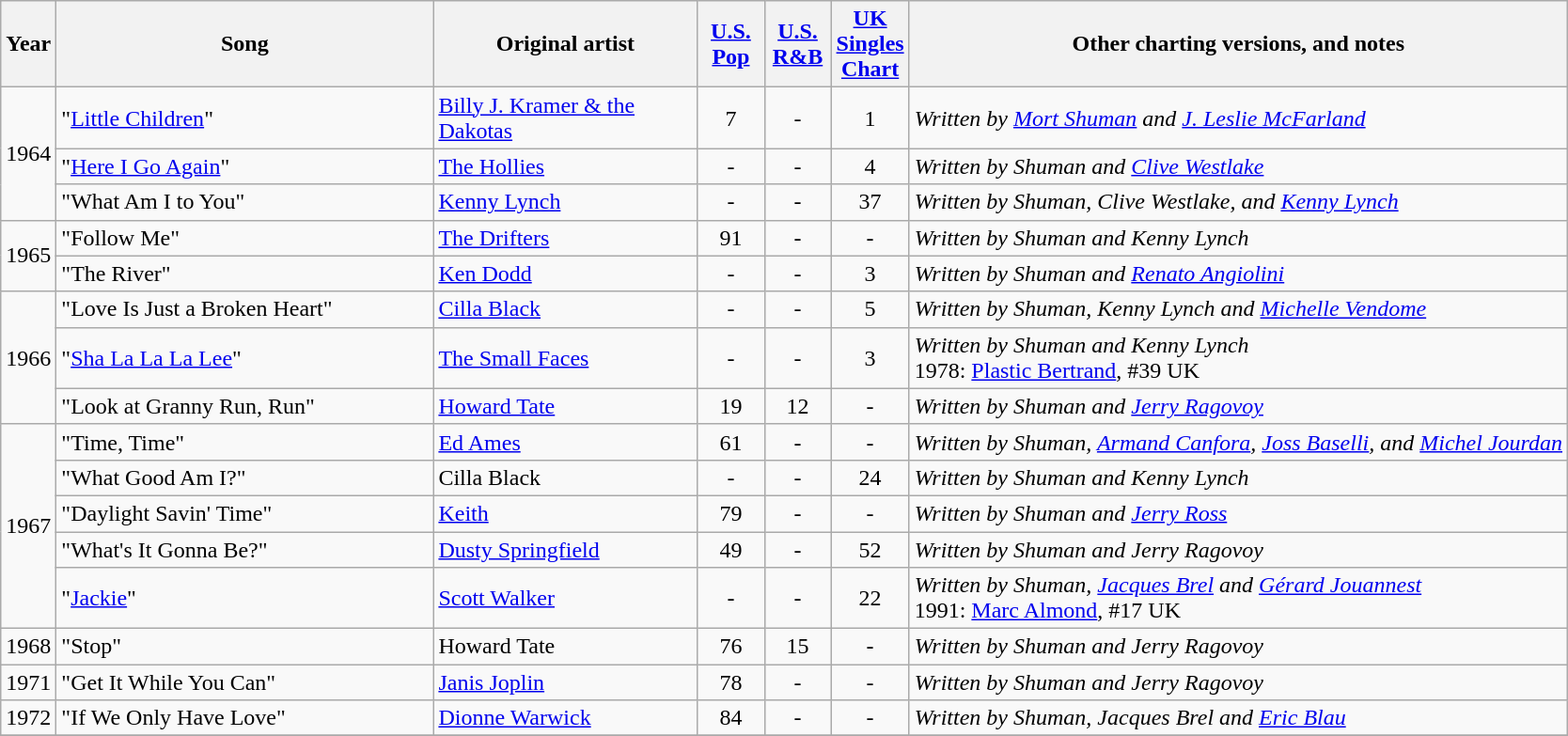<table class="wikitable">
<tr>
<th>Year</th>
<th width="260">Song</th>
<th width="180">Original artist</th>
<th width="40"><a href='#'>U.S. Pop</a></th>
<th width="40"><a href='#'>U.S. R&B</a></th>
<th width="40"><a href='#'>UK Singles Chart</a></th>
<th>Other charting versions, and notes</th>
</tr>
<tr>
<td rowspan="3">1964</td>
<td>"<a href='#'>Little Children</a>"</td>
<td><a href='#'>Billy J. Kramer & the Dakotas</a></td>
<td align="center">7</td>
<td align="center">-</td>
<td align="center">1</td>
<td><em>Written by <a href='#'>Mort Shuman</a> and <a href='#'>J. Leslie McFarland</a></em></td>
</tr>
<tr>
<td>"<a href='#'>Here I Go Again</a>"</td>
<td><a href='#'>The Hollies</a></td>
<td align="center">-</td>
<td align="center">-</td>
<td align="center">4</td>
<td><em>Written by Shuman and <a href='#'>Clive Westlake</a></em></td>
</tr>
<tr>
<td>"What Am I to You"</td>
<td><a href='#'>Kenny Lynch</a></td>
<td align="center">-</td>
<td align="center">-</td>
<td align="center">37</td>
<td><em>Written by Shuman, Clive Westlake, and <a href='#'>Kenny Lynch</a></em></td>
</tr>
<tr>
<td rowspan="2">1965</td>
<td>"Follow Me"</td>
<td><a href='#'>The Drifters</a></td>
<td align="center">91</td>
<td align="center">-</td>
<td align="center">-</td>
<td><em>Written by Shuman and Kenny Lynch</em></td>
</tr>
<tr>
<td>"The River"</td>
<td><a href='#'>Ken Dodd</a></td>
<td align="center">-</td>
<td align="center">-</td>
<td align="center">3</td>
<td><em>Written by Shuman and <a href='#'>Renato Angiolini</a></em></td>
</tr>
<tr>
<td rowspan="3">1966</td>
<td>"Love Is Just a Broken Heart"</td>
<td><a href='#'>Cilla Black</a></td>
<td align="center">-</td>
<td align="center">-</td>
<td align="center">5</td>
<td><em>Written by Shuman, Kenny Lynch and <a href='#'>Michelle Vendome</a></em></td>
</tr>
<tr>
<td>"<a href='#'>Sha La La La Lee</a>"</td>
<td><a href='#'>The Small Faces</a></td>
<td align="center">-</td>
<td align="center">-</td>
<td align="center">3</td>
<td><em>Written by Shuman and Kenny Lynch</em><br>1978: <a href='#'>Plastic Bertrand</a>, #39 UK</td>
</tr>
<tr>
<td>"Look at Granny Run, Run"</td>
<td><a href='#'>Howard Tate</a></td>
<td align="center">19</td>
<td align="center">12</td>
<td align="center">-</td>
<td><em>Written by Shuman and <a href='#'>Jerry Ragovoy</a></em></td>
</tr>
<tr>
<td rowspan="5">1967</td>
<td>"Time, Time"</td>
<td><a href='#'>Ed Ames</a></td>
<td align="center">61</td>
<td align="center">-</td>
<td align="center">-</td>
<td><em>Written by Shuman, <a href='#'>Armand Canfora</a>, <a href='#'>Joss Baselli</a>, and <a href='#'>Michel Jourdan</a></em></td>
</tr>
<tr>
<td>"What Good Am I?"</td>
<td>Cilla Black</td>
<td align="center">-</td>
<td align="center">-</td>
<td align="center">24</td>
<td><em>Written by Shuman and Kenny Lynch</em></td>
</tr>
<tr>
<td>"Daylight Savin' Time"</td>
<td><a href='#'>Keith</a></td>
<td align="center">79</td>
<td align="center">-</td>
<td align="center">-</td>
<td><em>Written by Shuman and <a href='#'>Jerry Ross</a></em></td>
</tr>
<tr>
<td>"What's It Gonna Be?"</td>
<td><a href='#'>Dusty Springfield</a></td>
<td align="center">49</td>
<td align="center">-</td>
<td align="center">52</td>
<td><em>Written by Shuman and Jerry Ragovoy</em></td>
</tr>
<tr>
<td>"<a href='#'>Jackie</a>"</td>
<td><a href='#'>Scott Walker</a></td>
<td align="center">-</td>
<td align="center">-</td>
<td align="center">22</td>
<td><em>Written by Shuman, <a href='#'>Jacques Brel</a> and <a href='#'>Gérard Jouannest</a></em><br>1991: <a href='#'>Marc Almond</a>, #17 UK</td>
</tr>
<tr>
<td rowspan="1">1968</td>
<td>"Stop"</td>
<td>Howard Tate</td>
<td align="center">76</td>
<td align="center">15</td>
<td align="center">-</td>
<td><em>Written by Shuman and Jerry Ragovoy</em></td>
</tr>
<tr>
<td rowspan="1">1971</td>
<td>"Get It While You Can"</td>
<td><a href='#'>Janis Joplin</a></td>
<td align="center">78</td>
<td align="center">-</td>
<td align="center">-</td>
<td><em>Written by Shuman and Jerry Ragovoy</em></td>
</tr>
<tr>
<td rowspan="1">1972</td>
<td>"If We Only Have Love"</td>
<td><a href='#'>Dionne Warwick</a></td>
<td align="center">84</td>
<td align="center">-</td>
<td align="center">-</td>
<td><em>Written by Shuman, Jacques Brel and <a href='#'>Eric Blau</a></em></td>
</tr>
<tr>
</tr>
</table>
